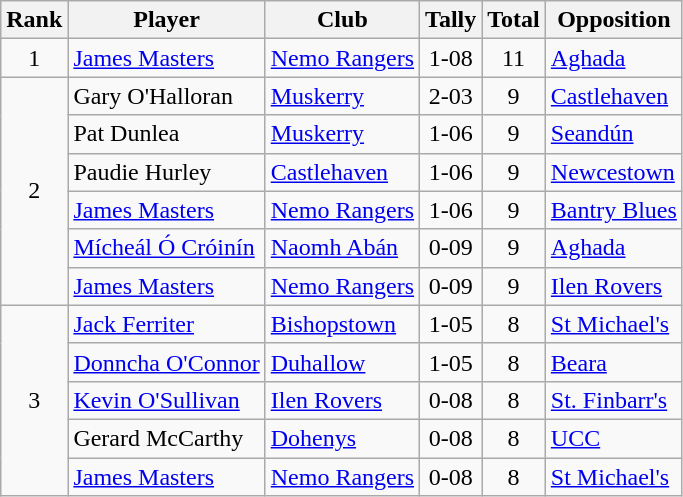<table class="wikitable">
<tr>
<th>Rank</th>
<th>Player</th>
<th>Club</th>
<th>Tally</th>
<th>Total</th>
<th>Opposition</th>
</tr>
<tr>
<td rowspan="1" style="text-align:center;">1</td>
<td><a href='#'>James Masters</a></td>
<td><a href='#'>Nemo Rangers</a></td>
<td align=center>1-08</td>
<td align=center>11</td>
<td><a href='#'>Aghada</a></td>
</tr>
<tr>
<td rowspan="6" style="text-align:center;">2</td>
<td>Gary O'Halloran</td>
<td><a href='#'>Muskerry</a></td>
<td align=center>2-03</td>
<td align=center>9</td>
<td><a href='#'>Castlehaven</a></td>
</tr>
<tr>
<td>Pat Dunlea</td>
<td><a href='#'>Muskerry</a></td>
<td align=center>1-06</td>
<td align=center>9</td>
<td><a href='#'>Seandún</a></td>
</tr>
<tr>
<td>Paudie Hurley</td>
<td><a href='#'>Castlehaven</a></td>
<td align=center>1-06</td>
<td align=center>9</td>
<td><a href='#'>Newcestown</a></td>
</tr>
<tr>
<td><a href='#'>James Masters</a></td>
<td><a href='#'>Nemo Rangers</a></td>
<td align=center>1-06</td>
<td align=center>9</td>
<td><a href='#'>Bantry Blues</a></td>
</tr>
<tr>
<td><a href='#'>Mícheál Ó Cróinín</a></td>
<td><a href='#'>Naomh Abán</a></td>
<td align=center>0-09</td>
<td align=center>9</td>
<td><a href='#'>Aghada</a></td>
</tr>
<tr>
<td><a href='#'>James Masters</a></td>
<td><a href='#'>Nemo Rangers</a></td>
<td align=center>0-09</td>
<td align=center>9</td>
<td><a href='#'>Ilen Rovers</a></td>
</tr>
<tr>
<td rowspan="5" style="text-align:center;">3</td>
<td><a href='#'>Jack Ferriter</a></td>
<td><a href='#'>Bishopstown</a></td>
<td align=center>1-05</td>
<td align=center>8</td>
<td><a href='#'>St Michael's</a></td>
</tr>
<tr>
<td><a href='#'>Donncha O'Connor</a></td>
<td><a href='#'>Duhallow</a></td>
<td align=center>1-05</td>
<td align=center>8</td>
<td><a href='#'>Beara</a></td>
</tr>
<tr>
<td><a href='#'>Kevin O'Sullivan</a></td>
<td><a href='#'>Ilen Rovers</a></td>
<td align=center>0-08</td>
<td align=center>8</td>
<td><a href='#'>St. Finbarr's</a></td>
</tr>
<tr>
<td>Gerard McCarthy</td>
<td><a href='#'>Dohenys</a></td>
<td align=center>0-08</td>
<td align=center>8</td>
<td><a href='#'>UCC</a></td>
</tr>
<tr>
<td><a href='#'>James Masters</a></td>
<td><a href='#'>Nemo Rangers</a></td>
<td align=center>0-08</td>
<td align=center>8</td>
<td><a href='#'>St Michael's</a></td>
</tr>
</table>
